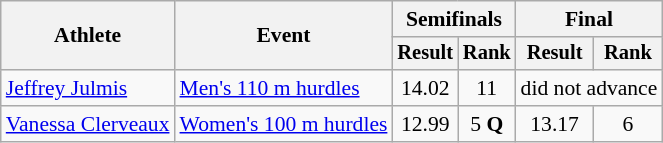<table class=wikitable style="font-size:90%">
<tr>
<th rowspan="2">Athlete</th>
<th rowspan="2">Event</th>
<th colspan="2">Semifinals</th>
<th colspan="2">Final</th>
</tr>
<tr style="font-size:95%">
<th>Result</th>
<th>Rank</th>
<th>Result</th>
<th>Rank</th>
</tr>
<tr align=center>
<td align=left><a href='#'>Jeffrey Julmis</a></td>
<td align=left><a href='#'>Men's 110 m hurdles</a></td>
<td>14.02</td>
<td>11</td>
<td colspan=2>did not advance</td>
</tr>
<tr align=center>
<td align=left><a href='#'>Vanessa Clerveaux</a></td>
<td align=left><a href='#'>Women's 100 m hurdles</a></td>
<td>12.99</td>
<td>5 <strong>Q</strong></td>
<td>13.17</td>
<td>6</td>
</tr>
</table>
